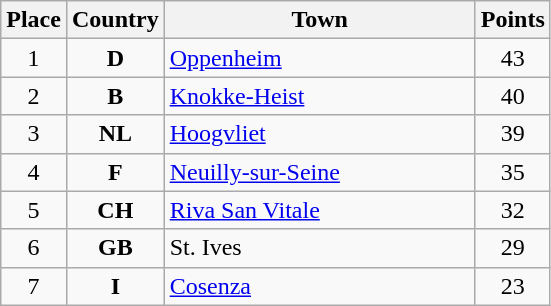<table class="wikitable">
<tr>
<th width="25">Place</th>
<th width="25">Country</th>
<th width="200">Town</th>
<th width="25">Points</th>
</tr>
<tr>
<td align="center">1</td>
<td align="center"><strong>D</strong></td>
<td align="left"><a href='#'>Oppenheim</a></td>
<td align="center">43</td>
</tr>
<tr>
<td align="center">2</td>
<td align="center"><strong>B</strong></td>
<td align="left"><a href='#'>Knokke-Heist</a></td>
<td align="center">40</td>
</tr>
<tr>
<td align="center">3</td>
<td align="center"><strong>NL</strong></td>
<td align="left"><a href='#'>Hoogvliet</a></td>
<td align="center">39</td>
</tr>
<tr>
<td align="center">4</td>
<td align="center"><strong>F</strong></td>
<td align="left"><a href='#'>Neuilly-sur-Seine</a></td>
<td align="center">35</td>
</tr>
<tr>
<td align="center">5</td>
<td align="center"><strong>CH</strong></td>
<td align="left"><a href='#'>Riva San Vitale</a></td>
<td align="center">32</td>
</tr>
<tr>
<td align="center">6</td>
<td align="center"><strong>GB</strong></td>
<td align="left">St. Ives</td>
<td align="center">29</td>
</tr>
<tr>
<td align="center">7</td>
<td align="center"><strong>I</strong></td>
<td align="left"><a href='#'>Cosenza</a></td>
<td align="center">23</td>
</tr>
</table>
